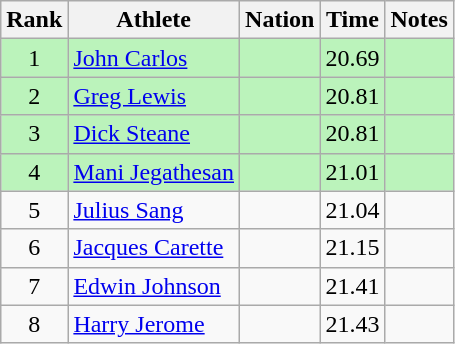<table class="wikitable sortable" style="text-align:center">
<tr>
<th>Rank</th>
<th>Athlete</th>
<th>Nation</th>
<th>Time</th>
<th>Notes</th>
</tr>
<tr bgcolor=bbf3bb>
<td>1</td>
<td align=left><a href='#'>John Carlos</a></td>
<td align=left></td>
<td>20.69</td>
<td></td>
</tr>
<tr bgcolor=bbf3bb>
<td>2</td>
<td align=left><a href='#'>Greg Lewis</a></td>
<td align=left></td>
<td>20.81</td>
<td></td>
</tr>
<tr bgcolor=bbf3bb>
<td>3</td>
<td align=left><a href='#'>Dick Steane</a></td>
<td align=left></td>
<td>20.81</td>
<td></td>
</tr>
<tr bgcolor=bbf3bb>
<td>4</td>
<td align=left><a href='#'>Mani Jegathesan</a></td>
<td align=left></td>
<td>21.01</td>
<td></td>
</tr>
<tr>
<td>5</td>
<td align=left><a href='#'>Julius Sang</a></td>
<td align=left></td>
<td>21.04</td>
<td></td>
</tr>
<tr>
<td>6</td>
<td align=left><a href='#'>Jacques Carette</a></td>
<td align=left></td>
<td>21.15</td>
<td></td>
</tr>
<tr>
<td>7</td>
<td align=left><a href='#'>Edwin Johnson</a></td>
<td align=left></td>
<td>21.41</td>
<td></td>
</tr>
<tr>
<td>8</td>
<td align=left><a href='#'>Harry Jerome</a></td>
<td align=left></td>
<td>21.43</td>
<td></td>
</tr>
</table>
